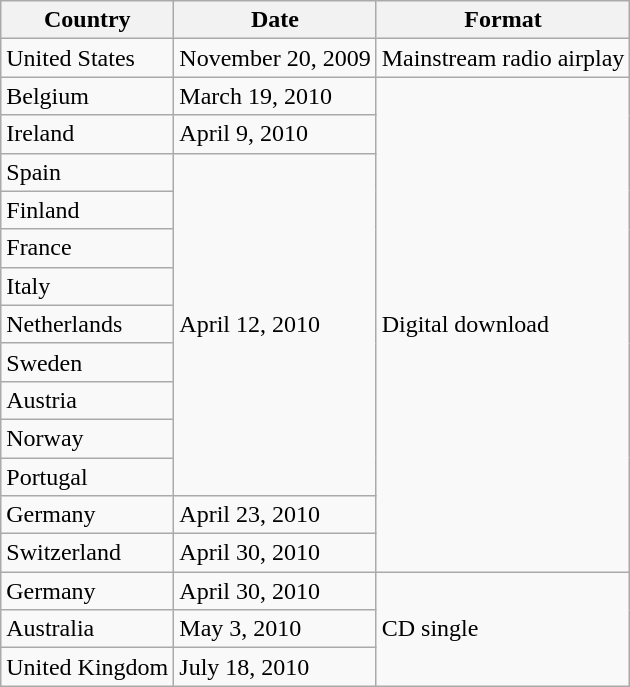<table class="wikitable">
<tr>
<th>Country</th>
<th>Date</th>
<th>Format</th>
</tr>
<tr>
<td>United States</td>
<td>November 20, 2009</td>
<td>Mainstream radio airplay</td>
</tr>
<tr>
<td>Belgium</td>
<td>March 19, 2010</td>
<td rowspan="13">Digital download</td>
</tr>
<tr>
<td>Ireland</td>
<td>April 9, 2010</td>
</tr>
<tr>
<td>Spain</td>
<td rowspan="9">April 12, 2010</td>
</tr>
<tr>
<td>Finland</td>
</tr>
<tr>
<td>France</td>
</tr>
<tr>
<td>Italy</td>
</tr>
<tr>
<td>Netherlands</td>
</tr>
<tr>
<td>Sweden</td>
</tr>
<tr>
<td>Austria</td>
</tr>
<tr>
<td>Norway</td>
</tr>
<tr>
<td>Portugal</td>
</tr>
<tr>
<td>Germany</td>
<td>April 23, 2010</td>
</tr>
<tr>
<td>Switzerland</td>
<td>April 30, 2010</td>
</tr>
<tr>
<td>Germany</td>
<td>April 30, 2010</td>
<td rowspan="3">CD single</td>
</tr>
<tr>
<td>Australia</td>
<td>May 3, 2010</td>
</tr>
<tr>
<td>United Kingdom</td>
<td>July 18, 2010</td>
</tr>
</table>
